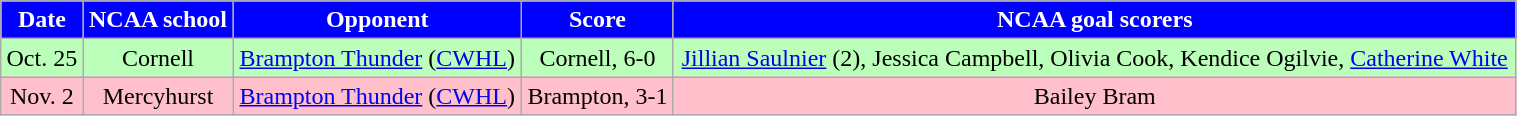<table class="wikitable" style="width:80%;">
<tr style="text-align:center; background:blue; color:#fff;">
<td><strong>Date</strong></td>
<td><strong>NCAA school</strong></td>
<td><strong>Opponent</strong></td>
<td><strong>Score</strong></td>
<td><strong>NCAA goal scorers</strong></td>
</tr>
<tr style="text-align:center; background:#bfb;">
<td>Oct. 25</td>
<td>Cornell</td>
<td><a href='#'>Brampton Thunder</a> (<a href='#'>CWHL</a>)</td>
<td>Cornell, 6-0</td>
<td><a href='#'>Jillian Saulnier</a> (2), Jessica Campbell, Olivia Cook, Kendice Ogilvie, <a href='#'>Catherine White</a></td>
</tr>
<tr style="text-align:center; background:pink;">
<td>Nov. 2</td>
<td>Mercyhurst</td>
<td><a href='#'>Brampton Thunder</a> (<a href='#'>CWHL</a>)</td>
<td>Brampton, 3-1</td>
<td>Bailey Bram</td>
</tr>
</table>
